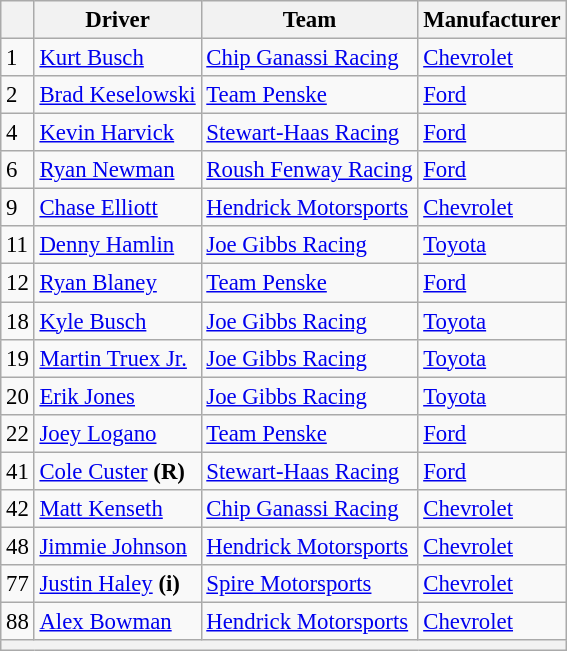<table class="wikitable" style="font-size:95%">
<tr>
<th></th>
<th>Driver</th>
<th>Team</th>
<th>Manufacturer</th>
</tr>
<tr>
<td>1</td>
<td><a href='#'>Kurt Busch</a></td>
<td><a href='#'>Chip Ganassi Racing</a></td>
<td><a href='#'>Chevrolet</a></td>
</tr>
<tr>
<td>2</td>
<td><a href='#'>Brad Keselowski</a></td>
<td><a href='#'>Team Penske</a></td>
<td><a href='#'>Ford</a></td>
</tr>
<tr>
<td>4</td>
<td><a href='#'>Kevin Harvick</a></td>
<td><a href='#'>Stewart-Haas Racing</a></td>
<td><a href='#'>Ford</a></td>
</tr>
<tr>
<td>6</td>
<td><a href='#'>Ryan Newman</a></td>
<td><a href='#'>Roush Fenway Racing</a></td>
<td><a href='#'>Ford</a></td>
</tr>
<tr>
<td>9</td>
<td><a href='#'>Chase Elliott</a></td>
<td><a href='#'>Hendrick Motorsports</a></td>
<td><a href='#'>Chevrolet</a></td>
</tr>
<tr>
<td>11</td>
<td><a href='#'>Denny Hamlin</a></td>
<td><a href='#'>Joe Gibbs Racing</a></td>
<td><a href='#'>Toyota</a></td>
</tr>
<tr>
<td>12</td>
<td><a href='#'>Ryan Blaney</a></td>
<td><a href='#'>Team Penske</a></td>
<td><a href='#'>Ford</a></td>
</tr>
<tr>
<td>18</td>
<td><a href='#'>Kyle Busch</a></td>
<td><a href='#'>Joe Gibbs Racing</a></td>
<td><a href='#'>Toyota</a></td>
</tr>
<tr>
<td>19</td>
<td><a href='#'>Martin Truex Jr.</a></td>
<td><a href='#'>Joe Gibbs Racing</a></td>
<td><a href='#'>Toyota</a></td>
</tr>
<tr>
<td>20</td>
<td><a href='#'>Erik Jones</a></td>
<td><a href='#'>Joe Gibbs Racing</a></td>
<td><a href='#'>Toyota</a></td>
</tr>
<tr>
<td>22</td>
<td><a href='#'>Joey Logano</a></td>
<td><a href='#'>Team Penske</a></td>
<td><a href='#'>Ford</a></td>
</tr>
<tr>
<td>41</td>
<td><a href='#'>Cole Custer</a> <strong>(R)</strong></td>
<td><a href='#'>Stewart-Haas Racing</a></td>
<td><a href='#'>Ford</a></td>
</tr>
<tr>
<td>42</td>
<td><a href='#'>Matt Kenseth</a></td>
<td><a href='#'>Chip Ganassi Racing</a></td>
<td><a href='#'>Chevrolet</a></td>
</tr>
<tr>
<td>48</td>
<td><a href='#'>Jimmie Johnson</a></td>
<td><a href='#'>Hendrick Motorsports</a></td>
<td><a href='#'>Chevrolet</a></td>
</tr>
<tr>
<td>77</td>
<td><a href='#'>Justin Haley</a> <strong>(i)</strong></td>
<td><a href='#'>Spire Motorsports</a></td>
<td><a href='#'>Chevrolet</a></td>
</tr>
<tr>
<td>88</td>
<td><a href='#'>Alex Bowman</a></td>
<td><a href='#'>Hendrick Motorsports</a></td>
<td><a href='#'>Chevrolet</a></td>
</tr>
<tr>
<th colspan="4"></th>
</tr>
</table>
